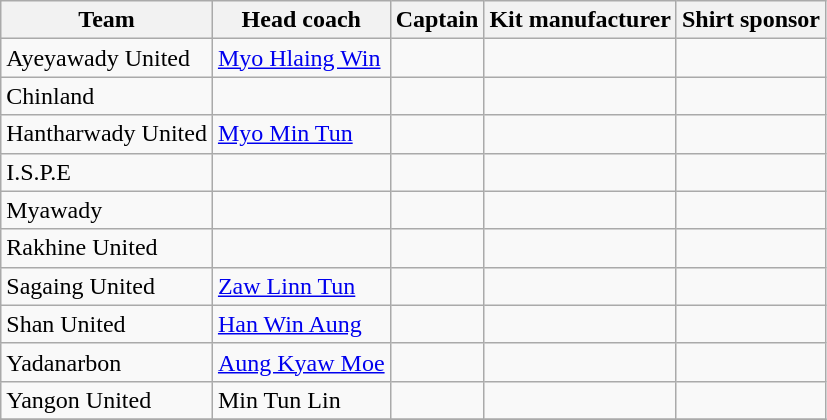<table class="wikitable sortable" style="text-align: left;">
<tr>
<th>Team</th>
<th>Head coach</th>
<th>Captain</th>
<th>Kit manufacturer</th>
<th>Shirt sponsor</th>
</tr>
<tr>
<td>Ayeyawady United</td>
<td><a href='#'>Myo Hlaing Win</a></td>
<td></td>
<td></td>
<td></td>
</tr>
<tr>
<td>Chinland</td>
<td></td>
<td></td>
<td></td>
<td></td>
</tr>
<tr>
<td>Hantharwady United</td>
<td><a href='#'>Myo Min Tun</a></td>
<td></td>
<td></td>
<td></td>
</tr>
<tr>
<td>I.S.P.E</td>
<td></td>
<td></td>
<td></td>
<td></td>
</tr>
<tr>
<td>Myawady</td>
<td></td>
<td></td>
<td></td>
<td></td>
</tr>
<tr>
<td>Rakhine United</td>
<td></td>
<td></td>
<td></td>
<td></td>
</tr>
<tr>
<td>Sagaing United</td>
<td><a href='#'>Zaw Linn Tun</a></td>
<td></td>
<td></td>
<td></td>
</tr>
<tr>
<td>Shan United</td>
<td><a href='#'>Han Win Aung</a></td>
<td></td>
<td></td>
<td></td>
</tr>
<tr>
<td>Yadanarbon</td>
<td><a href='#'>Aung Kyaw Moe</a></td>
<td></td>
<td></td>
<td></td>
</tr>
<tr>
<td>Yangon United</td>
<td>Min Tun Lin</td>
<td></td>
<td></td>
<td></td>
</tr>
<tr>
</tr>
</table>
